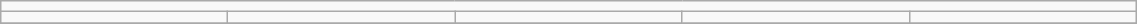<table align=center class=wikitable width=60%>
<tr>
<td colspan=5></td>
</tr>
<tr>
<td width=20% valign=top align=center><small></small></td>
<td width=20% valign=top align=center><small></small></td>
<td width=20% valign=top align=center><small></small></td>
<td width=20% valign=top align=center><small></small></td>
<td width=20% valign=top align=center><small></small></td>
</tr>
<tr>
</tr>
</table>
